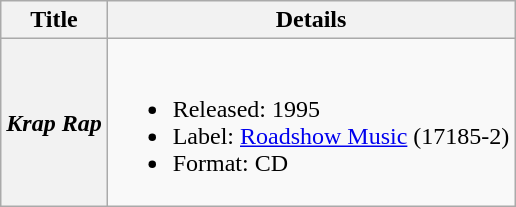<table class="wikitable plainrowheaders">
<tr>
<th>Title</th>
<th>Details</th>
</tr>
<tr>
<th scope="row"><em>Krap Rap</em></th>
<td><br><ul><li>Released: 1995</li><li>Label: <a href='#'>Roadshow Music</a> (17185-2)</li><li>Format: CD</li></ul></td>
</tr>
</table>
